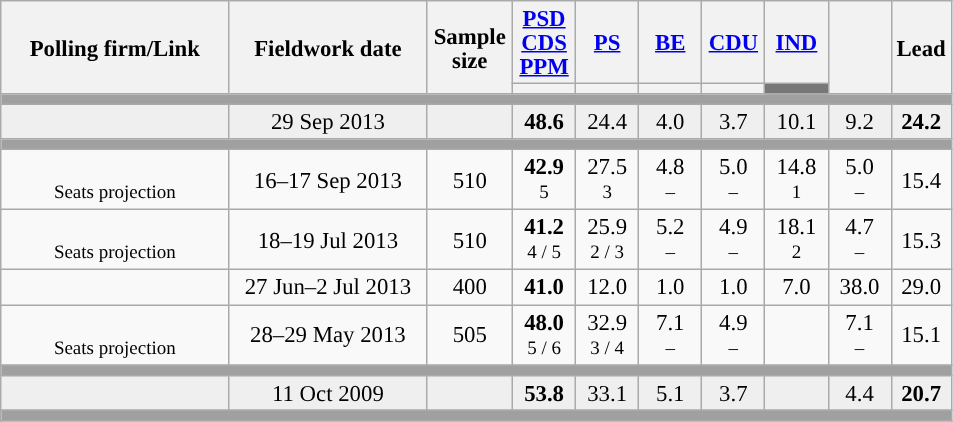<table class="wikitable collapsible sortable" style="text-align:center; font-size:95%; line-height:16px;">
<tr style="height:42px;">
<th style="width:145px;" rowspan="2">Polling firm/Link</th>
<th style="width:125px;" rowspan="2">Fieldwork date</th>
<th class="unsortable" style="width:50px;" rowspan="2">Sample size</th>
<th class="unsortable" style="width:35px;"><a href='#'>PSD</a><br><a href='#'>CDS</a><br><a href='#'>PPM</a></th>
<th class="unsortable" style="width:35px;"><a href='#'>PS</a></th>
<th class="unsortable" style="width:35px;"><a href='#'>BE</a></th>
<th class="unsortable" style="width:35px;"><a href='#'>CDU</a></th>
<th class="unsortable" style="width:35px;"><a href='#'>IND</a></th>
<th class="unsortable" style="width:35px;" rowspan="2"></th>
<th class="unsortable" style="width:30px;" rowspan="2">Lead</th>
</tr>
<tr>
<th class="unsortable" style="color:inherit;background:"></th>
<th class="unsortable" style="color:inherit;background:"></th>
<th class="unsortable" style="color:inherit;background:"></th>
<th class="unsortable" style="color:inherit;background:"></th>
<th class="unsortable" style="color:inherit;background:#777777;"></th>
</tr>
<tr>
<td colspan="10" style="background:#A0A0A0"></td>
</tr>
<tr style="background:#EFEFEF;">
<td><strong></strong></td>
<td data-sort-value="2019-10-06">29 Sep 2013</td>
<td></td>
<td><strong>48.6</strong><br></td>
<td>24.4<br></td>
<td>4.0<br></td>
<td>3.7<br></td>
<td>10.1<br></td>
<td>9.2<br></td>
<td style="background:"><strong>24.2</strong></td>
</tr>
<tr>
<td colspan="10" style="background:#A0A0A0"></td>
</tr>
<tr>
<td align="center"><br><small>Seats projection</small></td>
<td align="center">16–17 Sep 2013</td>
<td>510</td>
<td align="center" ><strong>42.9</strong><br><small>5 </small></td>
<td align="center">27.5<br><small>3 </small></td>
<td align="center">4.8<br><small> – </small></td>
<td align="center">5.0<br><small> – </small></td>
<td align="center">14.8<br><small> 1 </small></td>
<td align="center">5.0<br><small> – </small></td>
<td style="background:">15.4</td>
</tr>
<tr>
<td align="center"><br><small>Seats projection</small></td>
<td align="center">18–19 Jul 2013</td>
<td>510</td>
<td align="center" ><strong>41.2</strong><br><small>4 / 5 </small></td>
<td align="center">25.9<br><small>2 / 3 </small></td>
<td align="center">5.2<br><small> – </small></td>
<td align="center">4.9<br><small> – </small></td>
<td align="center">18.1<br><small> 2 </small></td>
<td align="center">4.7<br><small> – </small></td>
<td style="background:">15.3</td>
</tr>
<tr>
<td align="center"></td>
<td align="center">27 Jun–2 Jul 2013</td>
<td>400</td>
<td align="center" ><strong>41.0</strong></td>
<td align="center">12.0</td>
<td align="center">1.0</td>
<td align="center">1.0</td>
<td align="center">7.0</td>
<td align="center">38.0</td>
<td style="background:">29.0</td>
</tr>
<tr>
<td align="center"><br><small>Seats projection</small></td>
<td align="center">28–29 May 2013</td>
<td>505</td>
<td align="center" ><strong>48.0</strong><br><small>5 / 6 </small></td>
<td align="center">32.9<br><small>3 / 4 </small></td>
<td align="center">7.1<br><small> – </small></td>
<td align="center">4.9<br><small> – </small></td>
<td></td>
<td align="center">7.1<br><small> – </small></td>
<td style="background:">15.1</td>
</tr>
<tr>
<td colspan="10" style="background:#A0A0A0"></td>
</tr>
<tr style="background:#EFEFEF;">
<td><strong></strong></td>
<td data-sort-value="2019-10-06">11 Oct 2009</td>
<td></td>
<td><strong>53.8</strong><br></td>
<td>33.1<br></td>
<td>5.1<br></td>
<td>3.7<br></td>
<td></td>
<td>4.4<br></td>
<td style="background:"><strong>20.7</strong></td>
</tr>
<tr>
<td colspan="10" style="background:#A0A0A0"></td>
</tr>
<tr>
</tr>
</table>
